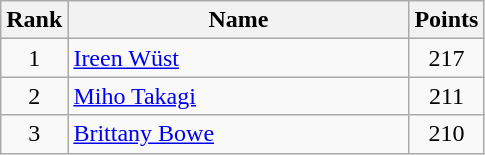<table class="wikitable" border="1" style="text-align:center">
<tr>
<th width=30>Rank</th>
<th width=220>Name</th>
<th width=25>Points</th>
</tr>
<tr>
<td>1</td>
<td align="left"> <a href='#'>Ireen Wüst</a></td>
<td>217</td>
</tr>
<tr>
<td>2</td>
<td align="left"> <a href='#'>Miho Takagi</a></td>
<td>211</td>
</tr>
<tr>
<td>3</td>
<td align="left"> <a href='#'>Brittany Bowe</a></td>
<td>210</td>
</tr>
</table>
